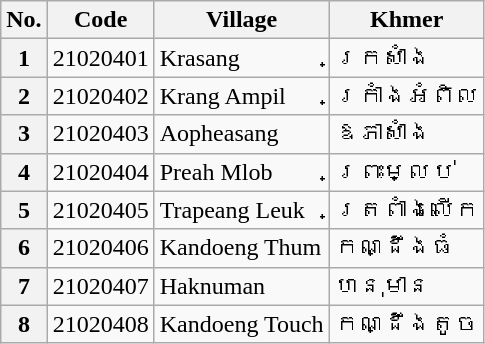<table class="wikitable sortable mw-collapsible">
<tr>
<th>No.</th>
<th>Code</th>
<th>Village</th>
<th>Khmer</th>
</tr>
<tr>
<th>1</th>
<td>21020401</td>
<td>Krasang</td>
<td>ក្រសាំង</td>
</tr>
<tr>
<th>2</th>
<td>21020402</td>
<td>Krang Ampil</td>
<td>ក្រាំងអំពិល</td>
</tr>
<tr>
<th>3</th>
<td>21020403</td>
<td>Aopheasang</td>
<td>ឱភាសាំង</td>
</tr>
<tr>
<th>4</th>
<td>21020404</td>
<td>Preah Mlob</td>
<td>ព្រះម្លប់</td>
</tr>
<tr>
<th>5</th>
<td>21020405</td>
<td>Trapeang Leuk</td>
<td>ត្រពាំងលើក</td>
</tr>
<tr>
<th>6</th>
<td>21020406</td>
<td>Kandoeng Thum</td>
<td>កណ្ដឹងធំ</td>
</tr>
<tr>
<th>7</th>
<td>21020407</td>
<td>Haknuman</td>
<td>ហនុមាន</td>
</tr>
<tr>
<th>8</th>
<td>21020408</td>
<td>Kandoeng Touch</td>
<td>កណ្ដឹងតូច</td>
</tr>
</table>
